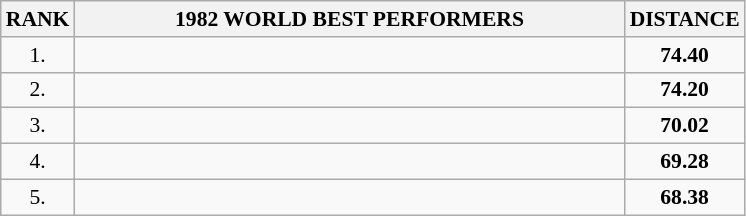<table class="wikitable" style="border-collapse: collapse; font-size: 90%;">
<tr>
<th>RANK</th>
<th align="center" style="width: 25em">1982 WORLD BEST PERFORMERS</th>
<th align="center" style="width: 5em">DISTANCE</th>
</tr>
<tr>
<td align="center">1.</td>
<td></td>
<td align="center"><strong>74.40</strong></td>
</tr>
<tr>
<td align="center">2.</td>
<td></td>
<td align="center"><strong>74.20</strong></td>
</tr>
<tr>
<td align="center">3.</td>
<td></td>
<td align="center"><strong>70.02</strong></td>
</tr>
<tr>
<td align="center">4.</td>
<td></td>
<td align="center"><strong>69.28</strong></td>
</tr>
<tr>
<td align="center">5.</td>
<td></td>
<td align="center"><strong>68.38</strong></td>
</tr>
</table>
